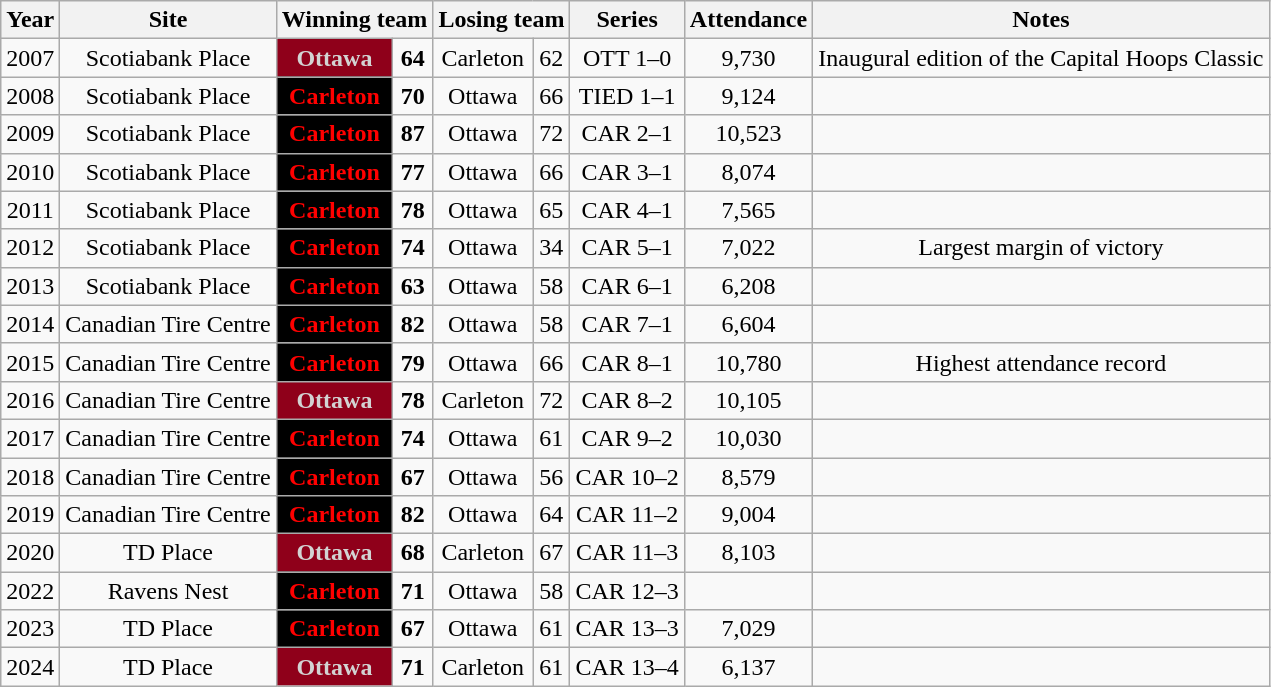<table class="wikitable" style="text-align:center">
<tr>
<th>Year</th>
<th>Site</th>
<th colspan=2>Winning team</th>
<th colspan=2>Losing team</th>
<th>Series</th>
<th colspan=1>Attendance</th>
<th>Notes</th>
</tr>
<tr>
<td>2007</td>
<td>Scotiabank Place</td>
<td style="background: #8F001A; color: #D3D3D3"><strong>Ottawa</strong></td>
<td><strong>64</strong></td>
<td>Carleton</td>
<td>62</td>
<td>OTT 1–0</td>
<td>9,730</td>
<td>Inaugural edition of the Capital Hoops Classic</td>
</tr>
<tr>
<td>2008</td>
<td>Scotiabank Place</td>
<td style="background: #000000; color: #FF0000"><strong>Carleton</strong></td>
<td><strong>70</strong></td>
<td>Ottawa</td>
<td>66</td>
<td>TIED 1–1</td>
<td>9,124</td>
<td></td>
</tr>
<tr>
<td>2009</td>
<td>Scotiabank Place</td>
<td style="background: #000000; color: #FF0000"><strong>Carleton</strong></td>
<td><strong>87</strong></td>
<td>Ottawa</td>
<td>72</td>
<td>CAR 2–1</td>
<td>10,523</td>
<td></td>
</tr>
<tr>
<td>2010</td>
<td>Scotiabank Place</td>
<td style="background: #000000; color: #FF0000"><strong>Carleton</strong></td>
<td><strong>77</strong></td>
<td>Ottawa</td>
<td>66</td>
<td>CAR 3–1</td>
<td>8,074</td>
<td></td>
</tr>
<tr>
<td>2011</td>
<td>Scotiabank Place</td>
<td style="background: #000000; color: #FF0000"><strong>Carleton</strong></td>
<td><strong>78</strong></td>
<td>Ottawa</td>
<td>65</td>
<td>CAR 4–1</td>
<td>7,565</td>
<td></td>
</tr>
<tr>
<td>2012</td>
<td>Scotiabank Place</td>
<td style="background: #000000; color: #FF0000"><strong>Carleton</strong></td>
<td><strong>74</strong></td>
<td>Ottawa</td>
<td>34</td>
<td>CAR 5–1</td>
<td>7,022</td>
<td>Largest margin of victory</td>
</tr>
<tr>
<td>2013</td>
<td>Scotiabank Place</td>
<td style="background: #000000; color: #FF0000"><strong>Carleton</strong></td>
<td><strong>63</strong></td>
<td>Ottawa</td>
<td>58</td>
<td>CAR 6–1</td>
<td>6,208</td>
<td></td>
</tr>
<tr>
<td>2014</td>
<td>Canadian Tire Centre</td>
<td style="background: #000000; color: #FF0000"><strong>Carleton</strong></td>
<td><strong>82</strong></td>
<td>Ottawa</td>
<td>58</td>
<td>CAR 7–1</td>
<td>6,604</td>
<td></td>
</tr>
<tr>
<td>2015</td>
<td>Canadian Tire Centre</td>
<td style="background: #000000; color: #FF0000"><strong>Carleton</strong></td>
<td><strong>79</strong></td>
<td>Ottawa</td>
<td>66</td>
<td>CAR 8–1</td>
<td>10,780</td>
<td>Highest attendance record</td>
</tr>
<tr>
<td>2016</td>
<td>Canadian Tire Centre</td>
<td style="background: #8F001A; color: #D3D3D3"><strong>Ottawa</strong></td>
<td><strong>78</strong></td>
<td>Carleton</td>
<td>72</td>
<td>CAR 8–2</td>
<td>10,105</td>
<td></td>
</tr>
<tr>
<td>2017</td>
<td>Canadian Tire Centre</td>
<td style="background: #000000; color: #FF0000"><strong>Carleton</strong></td>
<td><strong>74</strong></td>
<td>Ottawa</td>
<td>61</td>
<td>CAR 9–2</td>
<td>10,030</td>
<td></td>
</tr>
<tr>
<td>2018</td>
<td>Canadian Tire Centre</td>
<td style="background: #000000; color: #FF0000"><strong>Carleton</strong></td>
<td><strong>67</strong></td>
<td>Ottawa</td>
<td>56</td>
<td>CAR 10–2</td>
<td>8,579</td>
<td></td>
</tr>
<tr>
<td>2019</td>
<td>Canadian Tire Centre</td>
<td style="background: #000000; color: #FF0000"><strong>Carleton</strong></td>
<td><strong>82</strong></td>
<td>Ottawa</td>
<td>64</td>
<td>CAR 11–2</td>
<td>9,004</td>
<td></td>
</tr>
<tr>
<td>2020</td>
<td>TD Place</td>
<td style="background: #8F001A; color: #D3D3D3"><strong>Ottawa</strong></td>
<td><strong>68</strong></td>
<td>Carleton</td>
<td>67</td>
<td>CAR 11–3</td>
<td>8,103</td>
<td></td>
</tr>
<tr>
<td>2022</td>
<td>Ravens Nest</td>
<td style="background: #000000; color: #FF0000"><strong>Carleton</strong></td>
<td><strong>71</strong></td>
<td>Ottawa</td>
<td>58</td>
<td>CAR 12–3</td>
<td></td>
<td></td>
</tr>
<tr>
<td>2023</td>
<td>TD Place</td>
<td style="background: #000000; color: #FF0000"><strong>Carleton</strong></td>
<td><strong>67</strong></td>
<td>Ottawa</td>
<td>61</td>
<td>CAR 13–3</td>
<td>7,029</td>
<td></td>
</tr>
<tr>
<td>2024</td>
<td>TD Place</td>
<td style="background: #8F001A; color: #D3D3D3"><strong>Ottawa</strong></td>
<td><strong>71</strong></td>
<td>Carleton</td>
<td>61</td>
<td>CAR 13–4</td>
<td>6,137</td>
<td></td>
</tr>
</table>
